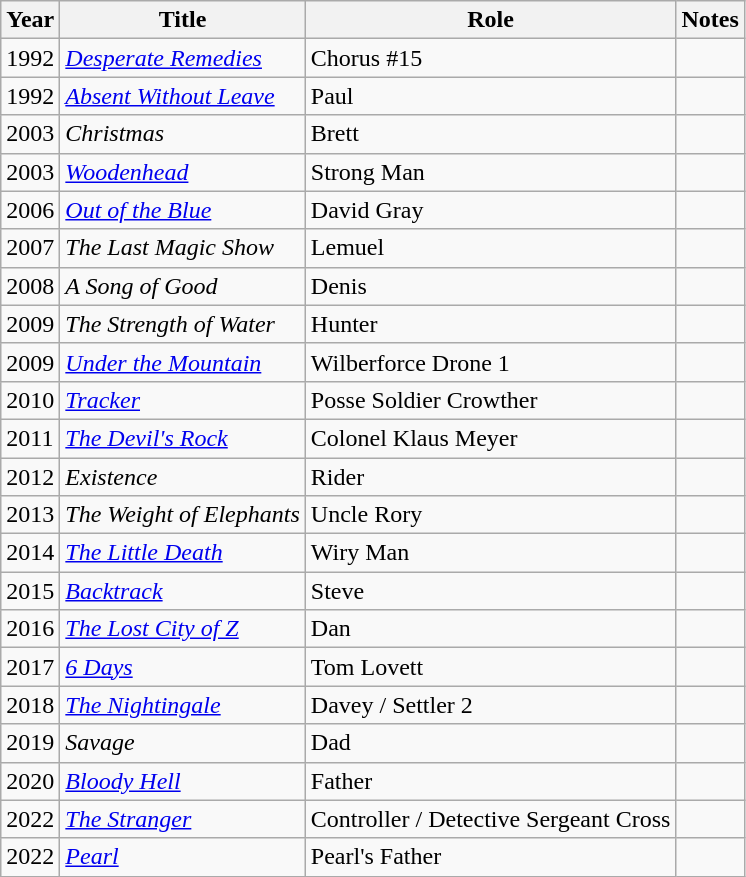<table class="wikitable sortable">
<tr>
<th>Year</th>
<th>Title</th>
<th>Role</th>
<th>Notes</th>
</tr>
<tr>
<td>1992</td>
<td><a href='#'><em>Desperate Remedies</em></a></td>
<td>Chorus #15</td>
<td></td>
</tr>
<tr>
<td>1992</td>
<td><a href='#'><em>Absent Without Leave</em></a></td>
<td>Paul</td>
<td></td>
</tr>
<tr>
<td>2003</td>
<td><em>Christmas</em></td>
<td>Brett</td>
<td></td>
</tr>
<tr>
<td>2003</td>
<td><em><a href='#'>Woodenhead</a></em></td>
<td>Strong Man</td>
<td></td>
</tr>
<tr>
<td>2006</td>
<td><a href='#'><em>Out of the Blue</em></a></td>
<td>David Gray</td>
<td></td>
</tr>
<tr>
<td>2007</td>
<td><em>The Last Magic Show</em></td>
<td>Lemuel</td>
<td></td>
</tr>
<tr>
<td>2008</td>
<td><em>A Song of Good</em></td>
<td>Denis</td>
<td></td>
</tr>
<tr>
<td>2009</td>
<td><em>The Strength of Water</em></td>
<td>Hunter</td>
<td></td>
</tr>
<tr>
<td>2009</td>
<td><a href='#'><em>Under the Mountain</em></a></td>
<td>Wilberforce Drone 1</td>
<td></td>
</tr>
<tr>
<td>2010</td>
<td><a href='#'><em>Tracker</em></a></td>
<td>Posse Soldier Crowther</td>
<td></td>
</tr>
<tr>
<td>2011</td>
<td><em><a href='#'>The Devil's Rock</a></em></td>
<td>Colonel Klaus Meyer</td>
<td></td>
</tr>
<tr>
<td>2012</td>
<td><em>Existence</em></td>
<td>Rider</td>
<td></td>
</tr>
<tr>
<td>2013</td>
<td><em>The Weight of Elephants</em></td>
<td>Uncle Rory</td>
<td></td>
</tr>
<tr>
<td>2014</td>
<td><a href='#'><em>The Little Death</em></a></td>
<td>Wiry Man</td>
<td></td>
</tr>
<tr>
<td>2015</td>
<td><a href='#'><em>Backtrack</em></a></td>
<td>Steve</td>
<td></td>
</tr>
<tr>
<td>2016</td>
<td><a href='#'><em>The Lost City of Z</em></a></td>
<td>Dan</td>
<td></td>
</tr>
<tr>
<td>2017</td>
<td><a href='#'><em>6 Days</em></a></td>
<td>Tom Lovett</td>
<td></td>
</tr>
<tr>
<td>2018</td>
<td><a href='#'><em>The Nightingale</em></a></td>
<td>Davey / Settler 2</td>
<td></td>
</tr>
<tr>
<td>2019</td>
<td><em>Savage</em></td>
<td>Dad</td>
<td></td>
</tr>
<tr>
<td>2020</td>
<td><a href='#'><em>Bloody Hell</em></a></td>
<td>Father</td>
<td></td>
</tr>
<tr>
<td>2022</td>
<td><a href='#'><em>The Stranger</em></a></td>
<td>Controller / Detective Sergeant Cross</td>
<td></td>
</tr>
<tr>
<td>2022</td>
<td><a href='#'><em>Pearl</em></a></td>
<td>Pearl's Father</td>
<td></td>
</tr>
</table>
